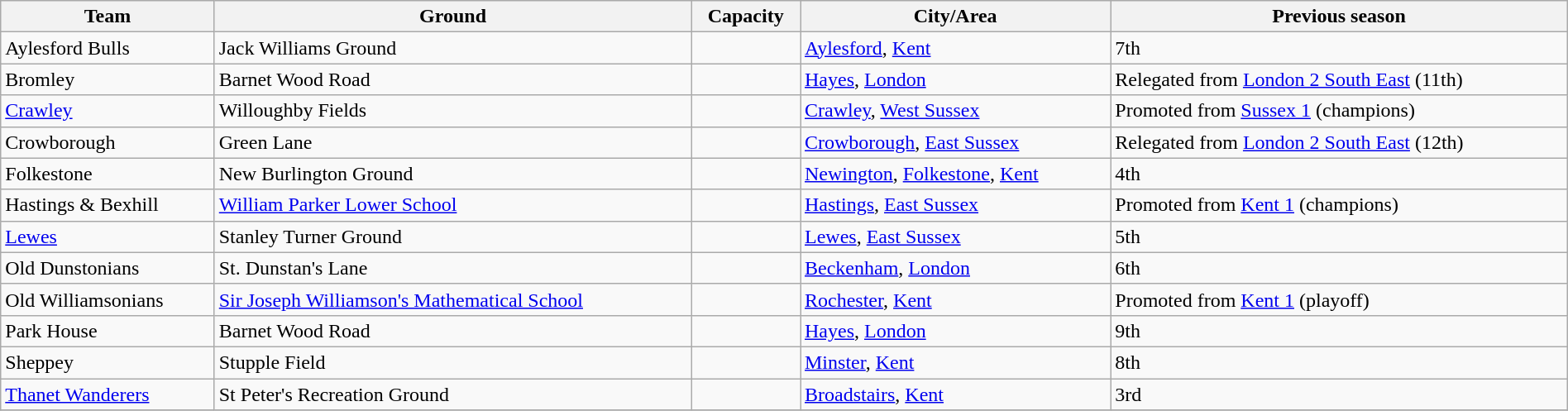<table class="wikitable sortable" width=100%>
<tr>
<th>Team</th>
<th>Ground</th>
<th>Capacity</th>
<th>City/Area</th>
<th>Previous season</th>
</tr>
<tr>
<td>Aylesford Bulls</td>
<td>Jack Williams Ground</td>
<td></td>
<td><a href='#'>Aylesford</a>, <a href='#'>Kent</a></td>
<td>7th</td>
</tr>
<tr>
<td>Bromley</td>
<td>Barnet Wood Road</td>
<td></td>
<td><a href='#'>Hayes</a>, <a href='#'>London</a></td>
<td>Relegated from <a href='#'>London 2 South East</a> (11th)</td>
</tr>
<tr>
<td><a href='#'>Crawley</a></td>
<td>Willoughby Fields</td>
<td></td>
<td><a href='#'>Crawley</a>, <a href='#'>West Sussex</a></td>
<td>Promoted from <a href='#'>Sussex 1</a> (champions)</td>
</tr>
<tr>
<td>Crowborough</td>
<td>Green Lane</td>
<td></td>
<td><a href='#'>Crowborough</a>, <a href='#'>East Sussex</a></td>
<td>Relegated from <a href='#'>London 2 South East</a> (12th)</td>
</tr>
<tr>
<td>Folkestone</td>
<td>New Burlington Ground</td>
<td></td>
<td><a href='#'>Newington</a>, <a href='#'>Folkestone</a>, <a href='#'>Kent</a></td>
<td>4th</td>
</tr>
<tr>
<td>Hastings & Bexhill</td>
<td><a href='#'>William Parker Lower School</a></td>
<td></td>
<td><a href='#'>Hastings</a>, <a href='#'>East Sussex</a></td>
<td>Promoted from <a href='#'>Kent 1</a> (champions)</td>
</tr>
<tr>
<td><a href='#'>Lewes</a></td>
<td>Stanley Turner Ground</td>
<td></td>
<td><a href='#'>Lewes</a>, <a href='#'>East Sussex</a></td>
<td>5th</td>
</tr>
<tr>
<td>Old Dunstonians</td>
<td>St. Dunstan's Lane</td>
<td></td>
<td><a href='#'>Beckenham</a>, <a href='#'>London</a></td>
<td>6th</td>
</tr>
<tr>
<td>Old Williamsonians</td>
<td><a href='#'>Sir Joseph Williamson's Mathematical School</a></td>
<td></td>
<td><a href='#'>Rochester</a>, <a href='#'>Kent</a></td>
<td>Promoted from <a href='#'>Kent 1</a> (playoff)</td>
</tr>
<tr>
<td>Park House</td>
<td>Barnet Wood Road</td>
<td></td>
<td><a href='#'>Hayes</a>, <a href='#'>London</a></td>
<td>9th</td>
</tr>
<tr>
<td>Sheppey</td>
<td>Stupple Field</td>
<td></td>
<td><a href='#'>Minster</a>, <a href='#'>Kent</a></td>
<td>8th</td>
</tr>
<tr>
<td><a href='#'>Thanet Wanderers</a></td>
<td>St Peter's Recreation Ground</td>
<td></td>
<td><a href='#'>Broadstairs</a>, <a href='#'>Kent</a></td>
<td>3rd</td>
</tr>
<tr>
</tr>
</table>
